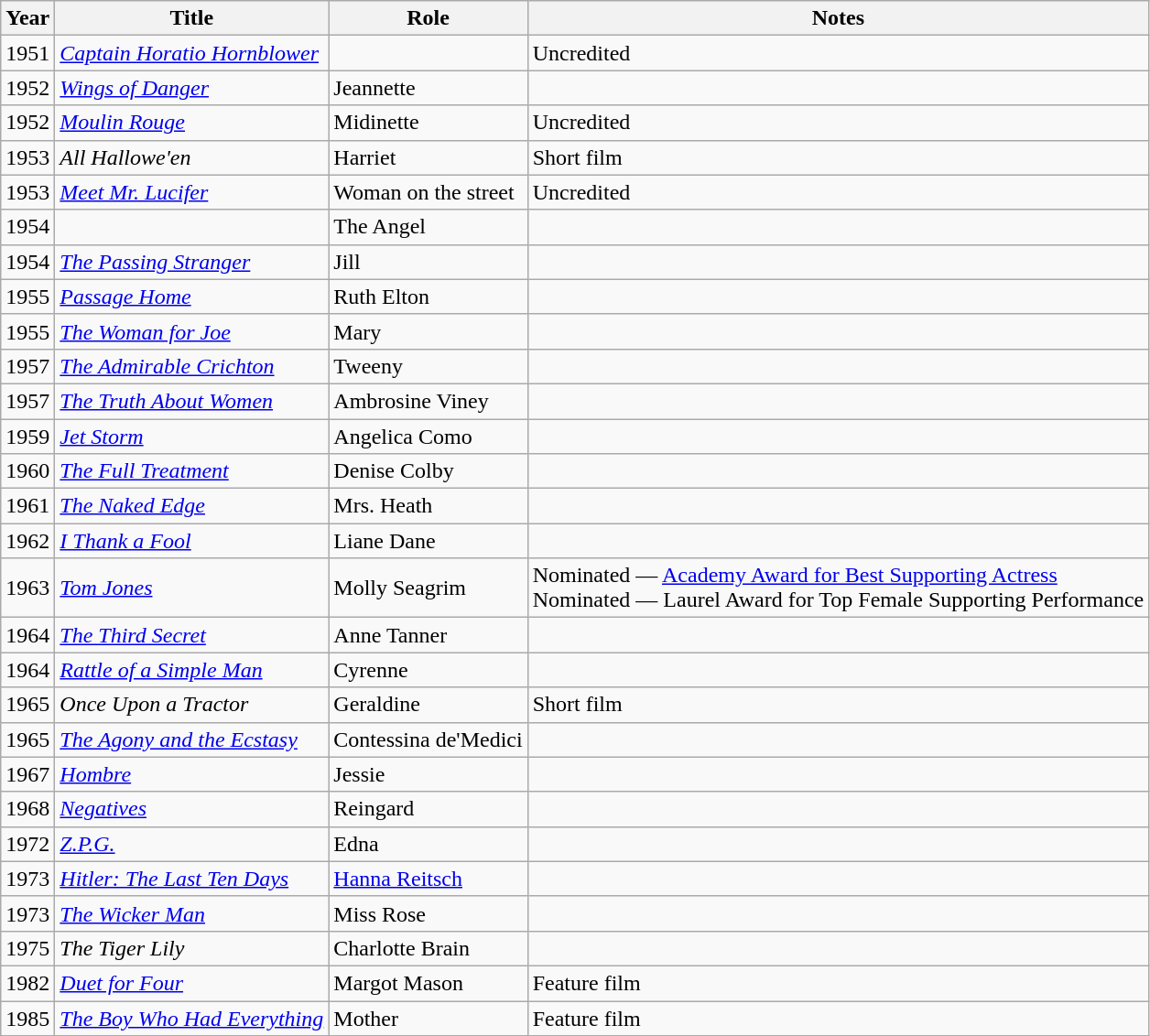<table class="wikitable sortable">
<tr>
<th>Year</th>
<th>Title</th>
<th>Role</th>
<th class="unsortable">Notes</th>
</tr>
<tr>
<td>1951</td>
<td><em><a href='#'>Captain Horatio Hornblower</a></em></td>
<td></td>
<td>Uncredited</td>
</tr>
<tr>
<td>1952</td>
<td><em><a href='#'>Wings of Danger</a></em></td>
<td>Jeannette</td>
<td></td>
</tr>
<tr>
<td>1952</td>
<td><em><a href='#'>Moulin Rouge</a></em></td>
<td>Midinette</td>
<td>Uncredited</td>
</tr>
<tr>
<td>1953</td>
<td><em>All Hallowe'en</em></td>
<td>Harriet</td>
<td>Short film</td>
</tr>
<tr>
<td>1953</td>
<td><em><a href='#'>Meet Mr. Lucifer</a></em></td>
<td>Woman on the street</td>
<td>Uncredited</td>
</tr>
<tr>
<td>1954</td>
<td></td>
<td>The Angel</td>
<td></td>
</tr>
<tr>
<td>1954</td>
<td><em><a href='#'>The Passing Stranger</a></em></td>
<td>Jill</td>
<td></td>
</tr>
<tr>
<td>1955</td>
<td><em><a href='#'>Passage Home</a></em></td>
<td>Ruth Elton</td>
<td></td>
</tr>
<tr>
<td>1955</td>
<td><em><a href='#'>The Woman for Joe</a></em></td>
<td>Mary</td>
<td></td>
</tr>
<tr>
<td>1957</td>
<td><em><a href='#'>The Admirable Crichton</a></em></td>
<td>Tweeny</td>
<td></td>
</tr>
<tr>
<td>1957</td>
<td><em><a href='#'>The Truth About Women</a></em></td>
<td>Ambrosine Viney</td>
<td></td>
</tr>
<tr>
<td>1959</td>
<td><em><a href='#'>Jet Storm</a></em></td>
<td>Angelica Como</td>
<td></td>
</tr>
<tr>
<td>1960</td>
<td><em><a href='#'>The Full Treatment</a></em></td>
<td>Denise Colby</td>
<td></td>
</tr>
<tr>
<td>1961</td>
<td><em><a href='#'>The Naked Edge</a></em></td>
<td>Mrs. Heath</td>
<td></td>
</tr>
<tr>
<td>1962</td>
<td><em><a href='#'>I Thank a Fool</a></em></td>
<td>Liane Dane</td>
<td></td>
</tr>
<tr>
<td>1963</td>
<td><em><a href='#'>Tom Jones</a></em></td>
<td>Molly Seagrim</td>
<td>Nominated — <a href='#'>Academy Award for Best Supporting Actress</a><br>Nominated — Laurel Award for Top Female Supporting Performance </td>
</tr>
<tr>
<td>1964</td>
<td><em><a href='#'>The Third Secret</a></em></td>
<td>Anne Tanner</td>
<td></td>
</tr>
<tr>
<td>1964</td>
<td><em><a href='#'>Rattle of a Simple Man</a></em></td>
<td>Cyrenne</td>
<td></td>
</tr>
<tr>
<td>1965</td>
<td><em>Once Upon a Tractor</em></td>
<td>Geraldine</td>
<td>Short film</td>
</tr>
<tr>
<td>1965</td>
<td><em><a href='#'>The Agony and the Ecstasy</a></em></td>
<td>Contessina de'Medici</td>
<td></td>
</tr>
<tr>
<td>1967</td>
<td><em><a href='#'>Hombre</a></em></td>
<td>Jessie</td>
<td></td>
</tr>
<tr>
<td>1968</td>
<td><em><a href='#'>Negatives</a></em></td>
<td>Reingard</td>
<td></td>
</tr>
<tr>
<td>1972</td>
<td><em><a href='#'>Z.P.G.</a></em></td>
<td>Edna</td>
<td></td>
</tr>
<tr>
<td>1973</td>
<td><em><a href='#'>Hitler: The Last Ten Days</a></em></td>
<td><a href='#'>Hanna Reitsch</a></td>
<td></td>
</tr>
<tr>
<td>1973</td>
<td><em><a href='#'>The Wicker Man</a></em></td>
<td>Miss Rose</td>
<td></td>
</tr>
<tr>
<td>1975</td>
<td><em>The Tiger Lily</em></td>
<td>Charlotte Brain</td>
<td></td>
</tr>
<tr>
<td>1982</td>
<td><em><a href='#'>Duet for Four</a></em></td>
<td>Margot Mason</td>
<td>Feature film</td>
</tr>
<tr>
<td>1985</td>
<td><em><a href='#'>The Boy Who Had Everything</a></em></td>
<td>Mother</td>
<td>Feature film</td>
</tr>
</table>
